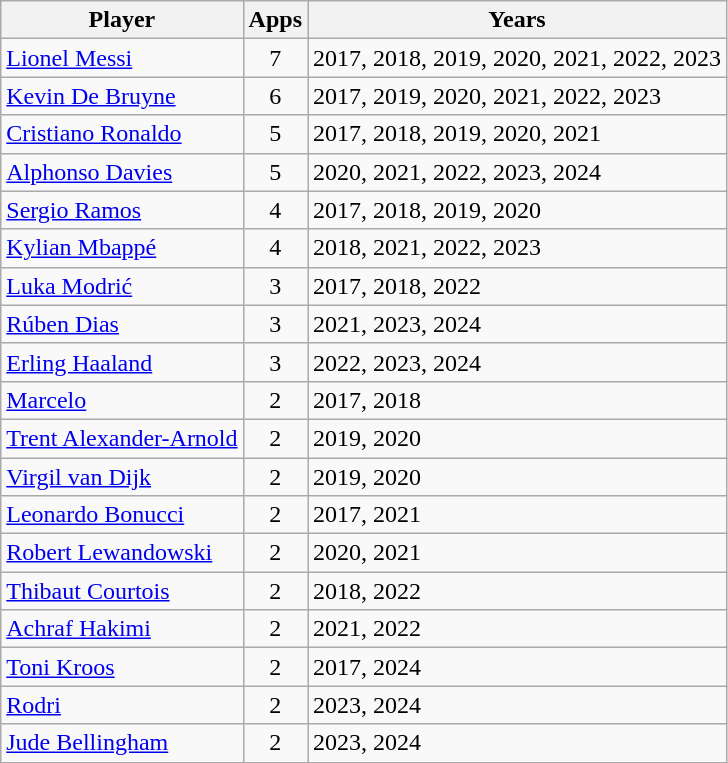<table class="wikitable sortable">
<tr>
<th>Player</th>
<th>Apps</th>
<th>Years</th>
</tr>
<tr>
<td> <a href='#'>Lionel Messi</a></td>
<td align="center">7</td>
<td>2017, 2018, 2019, 2020, 2021, 2022, 2023</td>
</tr>
<tr>
<td> <a href='#'>Kevin De Bruyne</a></td>
<td align="center">6</td>
<td>2017, 2019, 2020, 2021, 2022, 2023</td>
</tr>
<tr>
<td> <a href='#'>Cristiano Ronaldo</a></td>
<td align="center">5</td>
<td>2017, 2018, 2019, 2020, 2021</td>
</tr>
<tr>
<td> <a href='#'>Alphonso Davies</a></td>
<td align="center">5</td>
<td>2020, 2021, 2022, 2023, 2024</td>
</tr>
<tr>
<td> <a href='#'>Sergio Ramos</a></td>
<td align="center">4</td>
<td>2017, 2018, 2019, 2020</td>
</tr>
<tr>
<td> <a href='#'>Kylian Mbappé</a></td>
<td align="center">4</td>
<td>2018, 2021, 2022, 2023</td>
</tr>
<tr>
<td> <a href='#'>Luka Modrić</a></td>
<td align="center">3</td>
<td>2017, 2018, 2022</td>
</tr>
<tr>
<td> <a href='#'>Rúben Dias</a></td>
<td align="center">3</td>
<td>2021, 2023, 2024</td>
</tr>
<tr>
<td> <a href='#'>Erling Haaland</a></td>
<td align="center">3</td>
<td>2022, 2023, 2024</td>
</tr>
<tr>
<td> <a href='#'>Marcelo</a></td>
<td align="center">2</td>
<td>2017, 2018</td>
</tr>
<tr>
<td> <a href='#'>Trent Alexander-Arnold</a></td>
<td align="center">2</td>
<td>2019, 2020</td>
</tr>
<tr>
<td> <a href='#'>Virgil van Dijk</a></td>
<td align="center">2</td>
<td>2019, 2020</td>
</tr>
<tr>
<td> <a href='#'>Leonardo Bonucci</a></td>
<td align="center">2</td>
<td>2017, 2021</td>
</tr>
<tr>
<td> <a href='#'>Robert Lewandowski</a></td>
<td align="center">2</td>
<td>2020, 2021</td>
</tr>
<tr>
<td> <a href='#'>Thibaut Courtois</a></td>
<td align="center">2</td>
<td>2018, 2022</td>
</tr>
<tr>
<td> <a href='#'>Achraf Hakimi</a></td>
<td align="center">2</td>
<td>2021, 2022</td>
</tr>
<tr>
<td> <a href='#'>Toni Kroos</a></td>
<td align="center">2</td>
<td>2017, 2024</td>
</tr>
<tr>
<td> <a href='#'>Rodri</a></td>
<td align="center">2</td>
<td>2023, 2024</td>
</tr>
<tr>
<td> <a href='#'>Jude Bellingham</a></td>
<td align="center">2</td>
<td>2023, 2024</td>
</tr>
</table>
